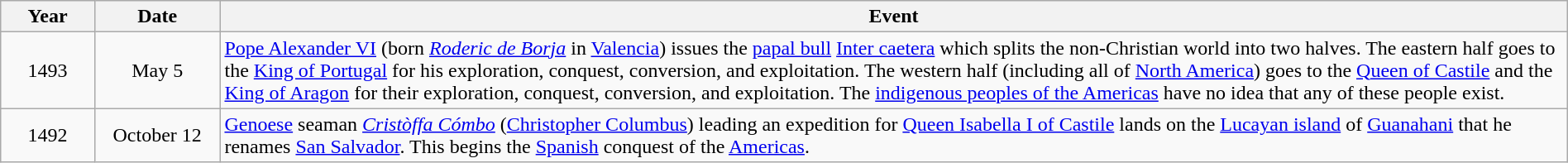<table class="wikitable" style="width:100%;">
<tr>
<th style="width:6%">Year</th>
<th style="width:8%">Date</th>
<th style="width:86%">Event</th>
</tr>
<tr>
<td align=center>1493</td>
<td align=center>May 5</td>
<td><a href='#'>Pope Alexander VI</a> (born <em><a href='#'>Roderic de Borja</a></em> in <a href='#'>Valencia</a>) issues the <a href='#'>papal bull</a> <a href='#'>Inter caetera</a> which splits the non-Christian world into two halves.  The eastern half goes to the <a href='#'>King of Portugal</a> for his exploration, conquest, conversion, and exploitation.  The western half (including all of <a href='#'>North America</a>) goes to the <a href='#'>Queen of Castile</a> and the <a href='#'>King of Aragon</a> for their exploration, conquest, conversion, and exploitation.  The <a href='#'>indigenous peoples of the Americas</a> have no idea that any of these people exist.</td>
</tr>
<tr>
<td align=center>1492</td>
<td align=center>October 12</td>
<td><a href='#'>Genoese</a> seaman <em><a href='#'>Cristòffa Cómbo</a></em> (<a href='#'>Christopher Columbus</a>) leading an expedition for <a href='#'>Queen Isabella I of Castile</a> lands on the <a href='#'>Lucayan island</a> of <a href='#'>Guanahani</a> that he renames <a href='#'>San Salvador</a>.  This begins the <a href='#'>Spanish</a> conquest of the <a href='#'>Americas</a>.</td>
</tr>
</table>
